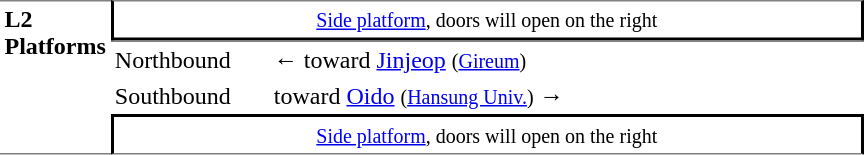<table table border=0 cellspacing=0 cellpadding=3>
<tr>
<td style="border-top:solid 1px gray;border-bottom:solid 1px gray;" width=50 rowspan=10 valign=top><strong>L2<br>Platforms</strong></td>
<td style="border-top:solid 1px gray;border-right:solid 2px black;border-left:solid 2px black;border-bottom:solid 2px black;text-align:center;" colspan=2><small><a href='#'>Side platform</a>, doors will open on the right</small></td>
</tr>
<tr>
<td style="border-bottom:solid 0px gray;border-top:solid 1px gray;" width=100>Northbound</td>
<td style="border-bottom:solid 0px gray;border-top:solid 1px gray;" width=390>←  toward <a href='#'>Jinjeop</a> <small>(<a href='#'>Gireum</a>)</small></td>
</tr>
<tr>
<td>Southbound</td>
<td>  toward <a href='#'>Oido</a> <small>(<a href='#'>Hansung Univ.</a>)</small> →</td>
</tr>
<tr>
<td style="border-top:solid 2px black;border-right:solid 2px black;border-left:solid 2px black;border-bottom:solid 1px gray;text-align:center;" colspan=2><small><a href='#'>Side platform</a>, doors will open on the right</small></td>
</tr>
</table>
